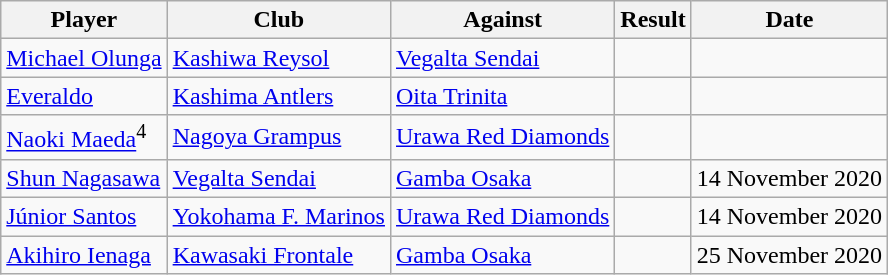<table class="wikitable sortable">
<tr>
<th>Player</th>
<th>Club</th>
<th>Against</th>
<th align="left">Result</th>
<th>Date</th>
</tr>
<tr>
<td> <a href='#'>Michael Olunga</a></td>
<td><a href='#'>Kashiwa Reysol</a></td>
<td><a href='#'>Vegalta Sendai</a></td>
<td align="center"></td>
<td></td>
</tr>
<tr>
<td> <a href='#'>Everaldo</a></td>
<td><a href='#'>Kashima Antlers</a></td>
<td><a href='#'>Oita Trinita</a></td>
<td align="center"></td>
<td></td>
</tr>
<tr>
<td> <a href='#'>Naoki Maeda</a><sup>4</sup></td>
<td><a href='#'>Nagoya Grampus</a></td>
<td><a href='#'>Urawa Red Diamonds</a></td>
<td align="center"></td>
<td></td>
</tr>
<tr>
<td> <a href='#'>Shun Nagasawa</a></td>
<td><a href='#'>Vegalta Sendai</a></td>
<td><a href='#'>Gamba Osaka</a></td>
<td></td>
<td>14 November 2020</td>
</tr>
<tr>
<td> <a href='#'>Júnior Santos</a></td>
<td><a href='#'>Yokohama F. Marinos</a></td>
<td><a href='#'>Urawa Red Diamonds</a></td>
<td></td>
<td>14 November 2020</td>
</tr>
<tr>
<td> <a href='#'>Akihiro Ienaga</a></td>
<td><a href='#'>Kawasaki Frontale</a></td>
<td><a href='#'>Gamba Osaka</a></td>
<td></td>
<td>25 November 2020</td>
</tr>
</table>
